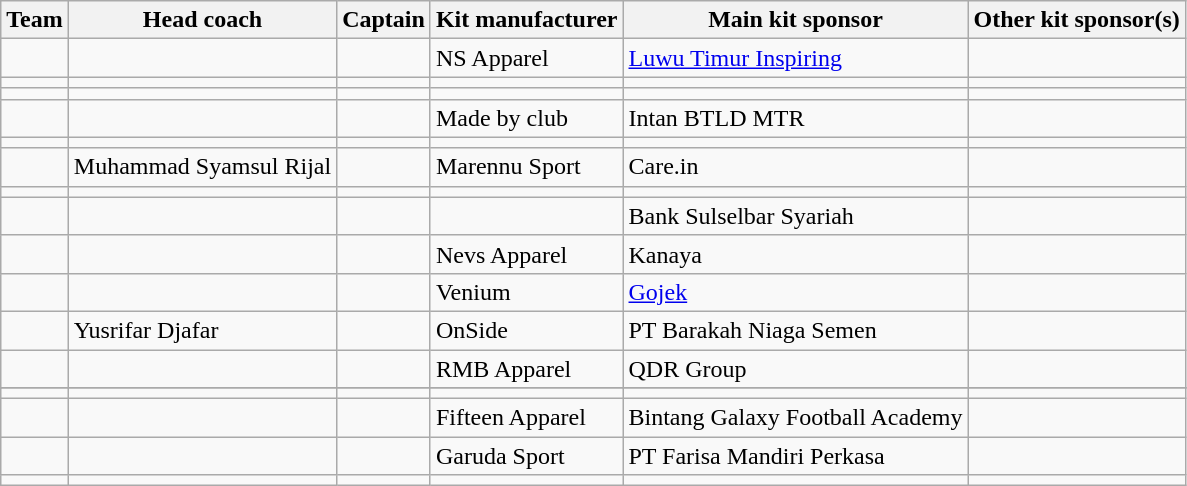<table class="wikitable sortable">
<tr>
<th>Team</th>
<th>Head coach</th>
<th>Captain</th>
<th class="nowrap">Kit manufacturer</th>
<th>Main kit sponsor</th>
<th>Other kit sponsor(s)</th>
</tr>
<tr>
<td></td>
<td></td>
<td></td>
<td> NS Apparel</td>
<td><a href='#'>Luwu Timur Inspiring</a></td>
<td></td>
</tr>
<tr>
<td></td>
<td></td>
<td></td>
<td></td>
<td></td>
<td></td>
</tr>
<tr>
<td></td>
<td></td>
<td></td>
<td></td>
<td></td>
<td></td>
</tr>
<tr>
<td></td>
<td></td>
<td></td>
<td> Made by club</td>
<td>Intan BTLD MTR</td>
<td></td>
</tr>
<tr>
<td></td>
<td></td>
<td></td>
<td></td>
<td></td>
<td></td>
</tr>
<tr>
<td></td>
<td> Muhammad Syamsul Rijal</td>
<td></td>
<td> Marennu Sport</td>
<td>Care.in</td>
<td></td>
</tr>
<tr>
<td></td>
<td></td>
<td></td>
<td></td>
<td></td>
<td></td>
</tr>
<tr>
<td></td>
<td></td>
<td></td>
<td></td>
<td>Bank Sulselbar Syariah</td>
<td></td>
</tr>
<tr>
<td></td>
<td></td>
<td></td>
<td> Nevs Apparel</td>
<td>Kanaya</td>
<td></td>
</tr>
<tr>
<td></td>
<td></td>
<td></td>
<td> Venium</td>
<td><a href='#'>Gojek</a></td>
<td></td>
</tr>
<tr>
<td></td>
<td> Yusrifar Djafar</td>
<td></td>
<td> OnSide</td>
<td>PT Barakah Niaga Semen</td>
<td></td>
</tr>
<tr>
<td></td>
<td></td>
<td></td>
<td> RMB Apparel</td>
<td>QDR Group</td>
<td></td>
</tr>
<tr>
</tr>
<tr>
<td></td>
<td></td>
<td></td>
<td></td>
<td></td>
<td></td>
</tr>
<tr>
<td></td>
<td></td>
<td></td>
<td> Fifteen Apparel</td>
<td>Bintang Galaxy Football Academy</td>
<td></td>
</tr>
<tr>
<td></td>
<td></td>
<td></td>
<td> Garuda Sport</td>
<td>PT Farisa Mandiri Perkasa</td>
<td></td>
</tr>
<tr>
<td></td>
<td></td>
<td></td>
<td></td>
<td></td>
<td></td>
</tr>
</table>
